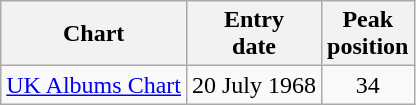<table class="wikitable">
<tr>
<th>Chart</th>
<th>Entry<br>date</th>
<th>Peak<br>position</th>
</tr>
<tr>
<td><a href='#'>UK Albums Chart</a></td>
<td>20 July 1968</td>
<td align="center">34</td>
</tr>
</table>
